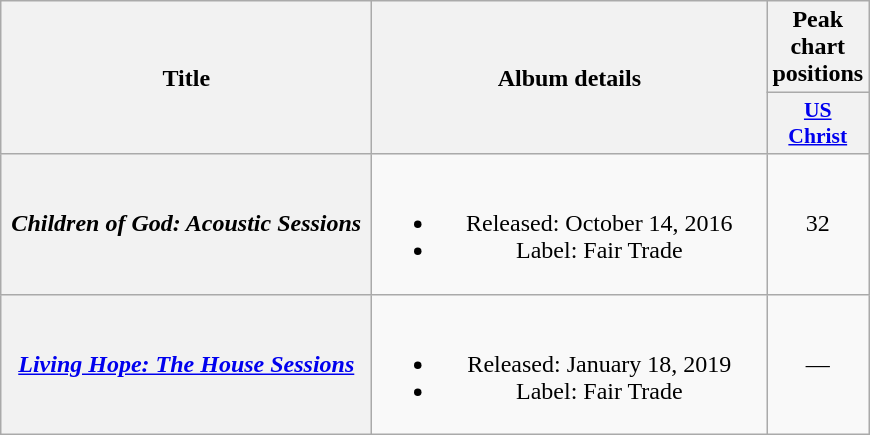<table class="wikitable plainrowheaders" style="text-align:center;">
<tr>
<th scope="col" rowspan="2" style="width:15em;">Title</th>
<th scope="col" rowspan="2" style="width:16em;">Album details</th>
<th scope="col" colspan="1">Peak chart positions</th>
</tr>
<tr>
<th style="width:3em; font-size:90%"><a href='#'>US<br>Christ</a><br></th>
</tr>
<tr>
<th scope="row"><em>Children of God: Acoustic Sessions</em></th>
<td><br><ul><li>Released: October 14, 2016</li><li>Label: Fair Trade</li></ul></td>
<td>32</td>
</tr>
<tr>
<th scope="row"><em><a href='#'>Living Hope: The House Sessions</a></em></th>
<td><br><ul><li>Released: January 18, 2019</li><li>Label: Fair Trade</li></ul></td>
<td>—</td>
</tr>
</table>
